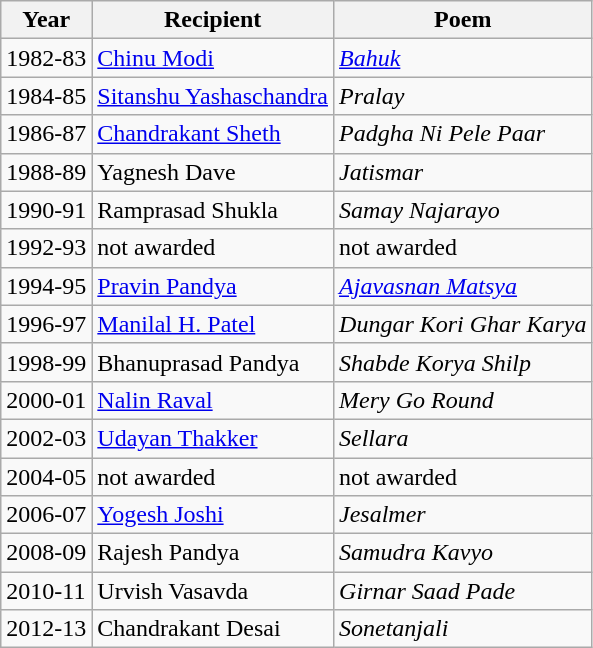<table class="wikitable">
<tr>
<th>Year</th>
<th>Recipient</th>
<th>Poem</th>
</tr>
<tr>
<td>1982-83</td>
<td><a href='#'>Chinu Modi</a></td>
<td><em><a href='#'>Bahuk</a></em></td>
</tr>
<tr>
<td>1984-85</td>
<td><a href='#'>Sitanshu Yashaschandra</a></td>
<td><em>Pralay</em></td>
</tr>
<tr>
<td>1986-87</td>
<td><a href='#'>Chandrakant Sheth</a></td>
<td><em>Padgha Ni Pele Paar</em></td>
</tr>
<tr>
<td>1988-89</td>
<td>Yagnesh Dave</td>
<td><em>Jatismar</em></td>
</tr>
<tr>
<td>1990-91</td>
<td>Ramprasad Shukla</td>
<td><em>Samay Najarayo</em></td>
</tr>
<tr>
<td>1992-93</td>
<td>not awarded</td>
<td>not awarded</td>
</tr>
<tr>
<td>1994-95</td>
<td><a href='#'>Pravin Pandya</a></td>
<td><em><a href='#'>Ajavasnan Matsya</a></em></td>
</tr>
<tr>
<td>1996-97</td>
<td><a href='#'>Manilal H. Patel</a></td>
<td><em>Dungar Kori Ghar Karya</em></td>
</tr>
<tr>
<td>1998-99</td>
<td>Bhanuprasad Pandya</td>
<td><em>Shabde Korya Shilp</em></td>
</tr>
<tr>
<td>2000-01</td>
<td><a href='#'>Nalin Raval</a></td>
<td><em>Mery Go Round</em></td>
</tr>
<tr>
<td>2002-03</td>
<td><a href='#'>Udayan Thakker</a></td>
<td><em>Sellara</em></td>
</tr>
<tr>
<td>2004-05</td>
<td>not awarded</td>
<td>not awarded</td>
</tr>
<tr>
<td>2006-07</td>
<td><a href='#'>Yogesh Joshi</a></td>
<td><em>Jesalmer</em></td>
</tr>
<tr>
<td>2008-09</td>
<td>Rajesh Pandya</td>
<td><em>Samudra Kavyo</em></td>
</tr>
<tr>
<td>2010-11</td>
<td>Urvish Vasavda</td>
<td><em>Girnar Saad Pade</em></td>
</tr>
<tr>
<td>2012-13</td>
<td>Chandrakant Desai</td>
<td><em>Sonetanjali</em></td>
</tr>
</table>
